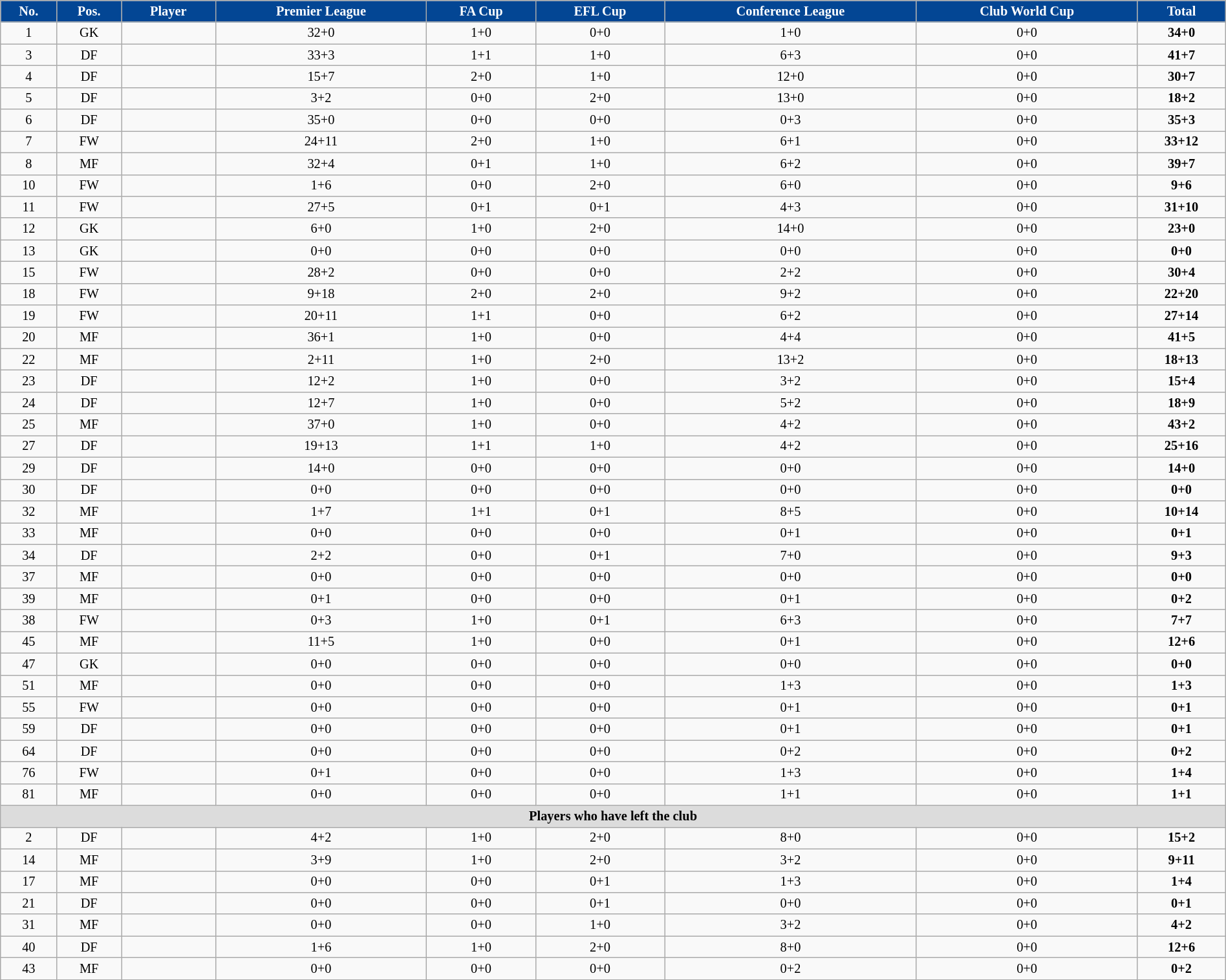<table class="wikitable sortable" style="text-align:center; font-size:85%; width:100%">
<tr>
<th style=background-color:#034694;color:#FFFFFF>No.</th>
<th style=background-color:#034694;color:#FFFFFF>Pos.</th>
<th style=background-color:#034694;color:#FFFFFF>Player</th>
<th style=background-color:#034694;color:#FFFFFF>Premier League</th>
<th style=background-color:#034694;color:#FFFFFF>FA Cup</th>
<th style=background-color:#034694;color:#FFFFFF>EFL Cup</th>
<th style=background-color:#034694;color:#FFFFFF>Conference League</th>
<th style=background-color:#034694;color:#FFFFFF>Club World Cup</th>
<th style=background-color:#034694;color:#FFFFFF>Total</th>
</tr>
<tr>
<td>1</td>
<td>GK</td>
<td align=left> </td>
<td>32+0</td>
<td>1+0</td>
<td>0+0</td>
<td>1+0</td>
<td>0+0</td>
<td><strong>34+0</strong></td>
</tr>
<tr>
<td>3</td>
<td>DF</td>
<td align=left> </td>
<td>33+3</td>
<td>1+1</td>
<td>1+0</td>
<td>6+3</td>
<td>0+0</td>
<td><strong>41+7</strong></td>
</tr>
<tr>
<td>4</td>
<td>DF</td>
<td align=left> </td>
<td>15+7</td>
<td>2+0</td>
<td>1+0</td>
<td>12+0</td>
<td>0+0</td>
<td><strong>30+7</strong></td>
</tr>
<tr>
<td>5</td>
<td>DF</td>
<td align=left> </td>
<td>3+2</td>
<td>0+0</td>
<td>2+0</td>
<td>13+0</td>
<td>0+0</td>
<td><strong>18+2</strong></td>
</tr>
<tr>
<td>6</td>
<td>DF</td>
<td align=left> </td>
<td>35+0</td>
<td>0+0</td>
<td>0+0</td>
<td>0+3</td>
<td>0+0</td>
<td><strong>35+3</strong></td>
</tr>
<tr>
<td>7</td>
<td>FW</td>
<td align=left> </td>
<td>24+11</td>
<td>2+0</td>
<td>1+0</td>
<td>6+1</td>
<td>0+0</td>
<td><strong>33+12</strong></td>
</tr>
<tr>
<td>8</td>
<td>MF</td>
<td align=left> </td>
<td>32+4</td>
<td>0+1</td>
<td>1+0</td>
<td>6+2</td>
<td>0+0</td>
<td><strong>39+7</strong></td>
</tr>
<tr>
<td>10</td>
<td>FW</td>
<td align=left> </td>
<td>1+6</td>
<td>0+0</td>
<td>2+0</td>
<td>6+0</td>
<td>0+0</td>
<td><strong>9+6</strong></td>
</tr>
<tr>
<td>11</td>
<td>FW</td>
<td align=left> </td>
<td>27+5</td>
<td>0+1</td>
<td>0+1</td>
<td>4+3</td>
<td>0+0</td>
<td><strong>31+10</strong></td>
</tr>
<tr>
<td>12</td>
<td>GK</td>
<td align=left> </td>
<td>6+0</td>
<td>1+0</td>
<td>2+0</td>
<td>14+0</td>
<td>0+0</td>
<td><strong>23+0</strong></td>
</tr>
<tr>
<td>13</td>
<td>GK</td>
<td align=left> </td>
<td>0+0</td>
<td>0+0</td>
<td>0+0</td>
<td>0+0</td>
<td>0+0</td>
<td><strong>0+0</strong></td>
</tr>
<tr>
<td>15</td>
<td>FW</td>
<td align=left> </td>
<td>28+2</td>
<td>0+0</td>
<td>0+0</td>
<td>2+2</td>
<td>0+0</td>
<td><strong>30+4</strong></td>
</tr>
<tr>
<td>18</td>
<td>FW</td>
<td align=left> </td>
<td>9+18</td>
<td>2+0</td>
<td>2+0</td>
<td>9+2</td>
<td>0+0</td>
<td><strong>22+20</strong></td>
</tr>
<tr>
<td>19</td>
<td>FW</td>
<td align=left> </td>
<td>20+11</td>
<td>1+1</td>
<td>0+0</td>
<td>6+2</td>
<td>0+0</td>
<td><strong>27+14</strong></td>
</tr>
<tr>
<td>20</td>
<td>MF</td>
<td align=left> </td>
<td>36+1</td>
<td>1+0</td>
<td>0+0</td>
<td>4+4</td>
<td>0+0</td>
<td><strong>41+5</strong></td>
</tr>
<tr>
<td>22</td>
<td>MF</td>
<td align=left> </td>
<td>2+11</td>
<td>1+0</td>
<td>2+0</td>
<td>13+2</td>
<td>0+0</td>
<td><strong>18+13</strong></td>
</tr>
<tr>
<td>23</td>
<td>DF</td>
<td align=left> </td>
<td>12+2</td>
<td>1+0</td>
<td>0+0</td>
<td>3+2</td>
<td>0+0</td>
<td><strong>15+4</strong></td>
</tr>
<tr>
<td>24</td>
<td>DF</td>
<td align=left> </td>
<td>12+7</td>
<td>1+0</td>
<td>0+0</td>
<td>5+2</td>
<td>0+0</td>
<td><strong>18+9</strong></td>
</tr>
<tr>
<td>25</td>
<td>MF</td>
<td align=left> </td>
<td>37+0</td>
<td>1+0</td>
<td>0+0</td>
<td>4+2</td>
<td>0+0</td>
<td><strong>43+2</strong></td>
</tr>
<tr>
<td>27</td>
<td>DF</td>
<td align=left> </td>
<td>19+13</td>
<td>1+1</td>
<td>1+0</td>
<td>4+2</td>
<td>0+0</td>
<td><strong>25+16</strong></td>
</tr>
<tr>
<td>29</td>
<td>DF</td>
<td align=left> </td>
<td>14+0</td>
<td>0+0</td>
<td>0+0</td>
<td>0+0</td>
<td>0+0</td>
<td><strong>14+0</strong></td>
</tr>
<tr>
<td>30</td>
<td>DF</td>
<td align=left> </td>
<td>0+0</td>
<td>0+0</td>
<td>0+0</td>
<td>0+0</td>
<td>0+0</td>
<td><strong>0+0</strong></td>
</tr>
<tr>
<td>32</td>
<td>MF</td>
<td align=left> </td>
<td>1+7</td>
<td>1+1</td>
<td>0+1</td>
<td>8+5</td>
<td>0+0</td>
<td><strong>10+14</strong></td>
</tr>
<tr>
<td>33</td>
<td>MF</td>
<td align=left> </td>
<td>0+0</td>
<td>0+0</td>
<td>0+0</td>
<td>0+1</td>
<td>0+0</td>
<td><strong>0+1</strong></td>
</tr>
<tr>
<td>34</td>
<td>DF</td>
<td align=left> </td>
<td>2+2</td>
<td>0+0</td>
<td>0+1</td>
<td>7+0</td>
<td>0+0</td>
<td><strong>9+3</strong></td>
</tr>
<tr>
<td>37</td>
<td>MF</td>
<td align=left> </td>
<td>0+0</td>
<td>0+0</td>
<td>0+0</td>
<td>0+0</td>
<td>0+0</td>
<td><strong>0+0</strong></td>
</tr>
<tr>
<td>39</td>
<td>MF</td>
<td align=left> </td>
<td>0+1</td>
<td>0+0</td>
<td>0+0</td>
<td>0+1</td>
<td>0+0</td>
<td><strong>0+2</strong></td>
</tr>
<tr>
<td>38</td>
<td>FW</td>
<td align=left> </td>
<td>0+3</td>
<td>1+0</td>
<td>0+1</td>
<td>6+3</td>
<td>0+0</td>
<td><strong>7+7</strong></td>
</tr>
<tr>
<td>45</td>
<td>MF</td>
<td align=left> </td>
<td>11+5</td>
<td>1+0</td>
<td>0+0</td>
<td>0+1</td>
<td>0+0</td>
<td><strong>12+6</strong></td>
</tr>
<tr>
<td>47</td>
<td>GK</td>
<td align=left> </td>
<td>0+0</td>
<td>0+0</td>
<td>0+0</td>
<td>0+0</td>
<td>0+0</td>
<td><strong>0+0</strong></td>
</tr>
<tr>
<td>51</td>
<td>MF</td>
<td align=left> </td>
<td>0+0</td>
<td>0+0</td>
<td>0+0</td>
<td>1+3</td>
<td>0+0</td>
<td><strong>1+3</strong></td>
</tr>
<tr>
<td>55</td>
<td>FW</td>
<td align=left> </td>
<td>0+0</td>
<td>0+0</td>
<td>0+0</td>
<td>0+1</td>
<td>0+0</td>
<td><strong>0+1</strong></td>
</tr>
<tr>
<td>59</td>
<td>DF</td>
<td align=left> </td>
<td>0+0</td>
<td>0+0</td>
<td>0+0</td>
<td>0+1</td>
<td>0+0</td>
<td><strong>0+1</strong></td>
</tr>
<tr>
<td>64</td>
<td>DF</td>
<td align=left> </td>
<td>0+0</td>
<td>0+0</td>
<td>0+0</td>
<td>0+2</td>
<td>0+0</td>
<td><strong>0+2</strong></td>
</tr>
<tr>
<td>76</td>
<td>FW</td>
<td align=left> </td>
<td>0+1</td>
<td>0+0</td>
<td>0+0</td>
<td>1+3</td>
<td>0+0</td>
<td><strong>1+4</strong></td>
</tr>
<tr>
<td>81</td>
<td>MF</td>
<td align=left> </td>
<td>0+0</td>
<td>0+0</td>
<td>0+0</td>
<td>1+1</td>
<td>0+0</td>
<td><strong>1+1</strong></td>
</tr>
<tr>
<th colspan=9 style=background:#dcdcdc>Players who have left the club</th>
</tr>
<tr>
<td>2</td>
<td>DF</td>
<td align=left> </td>
<td>4+2</td>
<td>1+0</td>
<td>2+0</td>
<td>8+0</td>
<td>0+0</td>
<td><strong>15+2</strong></td>
</tr>
<tr>
<td>14</td>
<td>MF</td>
<td align=left> </td>
<td>3+9</td>
<td>1+0</td>
<td>2+0</td>
<td>3+2</td>
<td>0+0</td>
<td><strong>9+11</strong></td>
</tr>
<tr>
<td>17</td>
<td>MF</td>
<td align=left> </td>
<td>0+0</td>
<td>0+0</td>
<td>0+1</td>
<td>1+3</td>
<td>0+0</td>
<td><strong>1+4</strong></td>
</tr>
<tr>
<td>21</td>
<td>DF</td>
<td align=left> </td>
<td>0+0</td>
<td>0+0</td>
<td>0+1</td>
<td>0+0</td>
<td>0+0</td>
<td><strong>0+1</strong></td>
</tr>
<tr>
<td>31</td>
<td>MF</td>
<td align=left> </td>
<td>0+0</td>
<td>0+0</td>
<td>1+0</td>
<td>3+2</td>
<td>0+0</td>
<td><strong>4+2</strong></td>
</tr>
<tr>
<td>40</td>
<td>DF</td>
<td align=left> </td>
<td>1+6</td>
<td>1+0</td>
<td>2+0</td>
<td>8+0</td>
<td>0+0</td>
<td><strong>12+6</strong></td>
</tr>
<tr>
<td>43</td>
<td>MF</td>
<td align=left> </td>
<td>0+0</td>
<td>0+0</td>
<td>0+0</td>
<td>0+2</td>
<td>0+0</td>
<td><strong>0+2</strong></td>
</tr>
</table>
